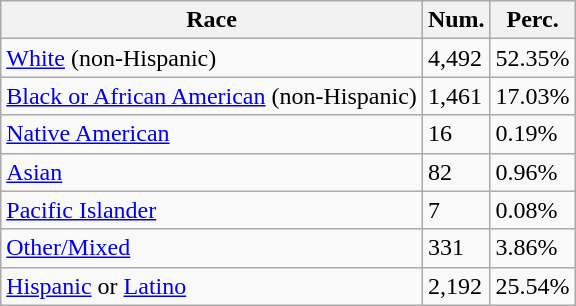<table class="wikitable">
<tr>
<th>Race</th>
<th>Num.</th>
<th>Perc.</th>
</tr>
<tr>
<td><a href='#'>White</a> (non-Hispanic)</td>
<td>4,492</td>
<td>52.35%</td>
</tr>
<tr>
<td><a href='#'>Black or African American</a> (non-Hispanic)</td>
<td>1,461</td>
<td>17.03%</td>
</tr>
<tr>
<td><a href='#'>Native American</a></td>
<td>16</td>
<td>0.19%</td>
</tr>
<tr>
<td><a href='#'>Asian</a></td>
<td>82</td>
<td>0.96%</td>
</tr>
<tr>
<td><a href='#'>Pacific Islander</a></td>
<td>7</td>
<td>0.08%</td>
</tr>
<tr>
<td><a href='#'>Other/Mixed</a></td>
<td>331</td>
<td>3.86%</td>
</tr>
<tr>
<td><a href='#'>Hispanic</a> or <a href='#'>Latino</a></td>
<td>2,192</td>
<td>25.54%</td>
</tr>
</table>
